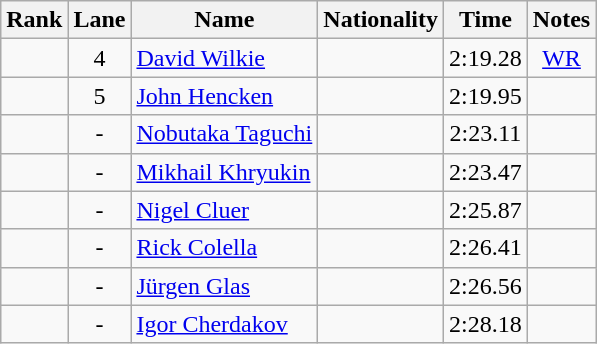<table class="wikitable sortable" style="text-align:center">
<tr>
<th>Rank</th>
<th>Lane</th>
<th>Name</th>
<th>Nationality</th>
<th>Time</th>
<th>Notes</th>
</tr>
<tr>
<td></td>
<td>4</td>
<td align=left><a href='#'>David Wilkie</a></td>
<td align=left></td>
<td>2:19.28</td>
<td><a href='#'>WR</a></td>
</tr>
<tr>
<td></td>
<td>5</td>
<td align=left><a href='#'>John Hencken</a></td>
<td align=left></td>
<td>2:19.95</td>
<td></td>
</tr>
<tr>
<td></td>
<td>-</td>
<td align=left><a href='#'>Nobutaka Taguchi</a></td>
<td align=left></td>
<td>2:23.11</td>
<td></td>
</tr>
<tr>
<td></td>
<td>-</td>
<td align=left><a href='#'>Mikhail Khryukin</a></td>
<td align=left></td>
<td>2:23.47</td>
<td></td>
</tr>
<tr>
<td></td>
<td>-</td>
<td align=left><a href='#'>Nigel Cluer</a></td>
<td align=left></td>
<td>2:25.87</td>
<td></td>
</tr>
<tr>
<td></td>
<td>-</td>
<td align=left><a href='#'>Rick Colella</a></td>
<td align=left></td>
<td>2:26.41</td>
<td></td>
</tr>
<tr>
<td></td>
<td>-</td>
<td align=left><a href='#'>Jürgen Glas</a></td>
<td align=left></td>
<td>2:26.56</td>
<td></td>
</tr>
<tr>
<td></td>
<td>-</td>
<td align=left><a href='#'>Igor Cherdakov</a></td>
<td align=left></td>
<td>2:28.18</td>
<td></td>
</tr>
</table>
